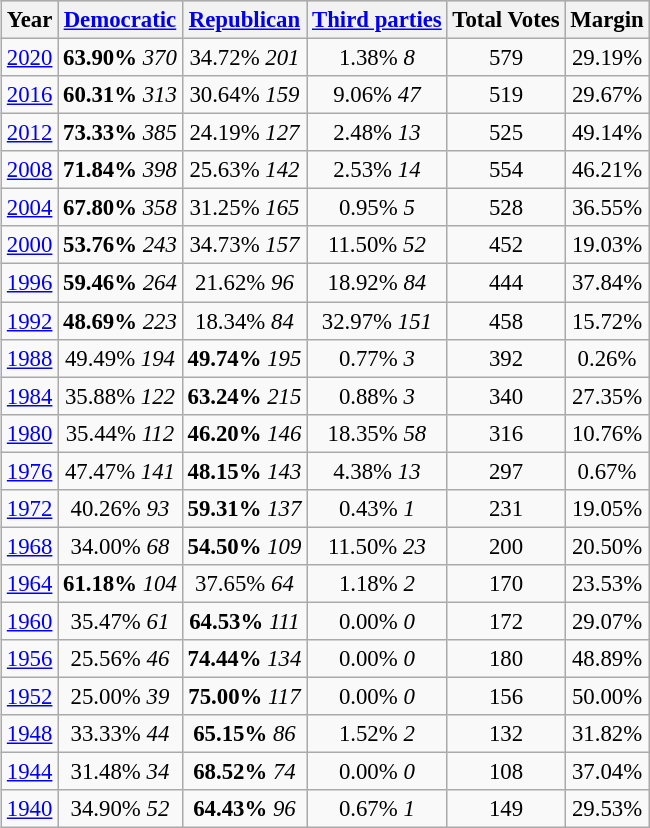<table class="wikitable mw-collapsible" style="float:center; margin:1em; font-size:95%;">
<tr style="background:lightgrey;">
<th>Year</th>
<th><a href='#'>Democratic</a></th>
<th><a href='#'>Republican</a></th>
<th><a href='#'>Third parties</a></th>
<th>Total Votes</th>
<th>Margin</th>
</tr>
<tr>
<td align="center" ><a href='#'>2020</a></td>
<td align="center" ><strong>63.90%</strong> <em>370</em></td>
<td align="center" >34.72% <em>201</em></td>
<td align="center" >1.38% <em>8</em></td>
<td align="center" >579</td>
<td align="center" >29.19%</td>
</tr>
<tr>
<td align="center" ><a href='#'>2016</a></td>
<td align="center" ><strong>60.31%</strong> <em>313</em></td>
<td align="center" >30.64% <em>159</em></td>
<td align="center" >9.06% <em>47</em></td>
<td align="center" >519</td>
<td align="center" >29.67%</td>
</tr>
<tr>
<td align="center" ><a href='#'>2012</a></td>
<td align="center" ><strong>73.33%</strong> <em>385</em></td>
<td align="center" >24.19% <em>127</em></td>
<td align="center" >2.48% <em>13</em></td>
<td align="center" >525</td>
<td align="center" >49.14%</td>
</tr>
<tr>
<td align="center" ><a href='#'>2008</a></td>
<td align="center" ><strong>71.84%</strong> <em>398</em></td>
<td align="center" >25.63% <em>142</em></td>
<td align="center" >2.53% <em>14</em></td>
<td align="center" >554</td>
<td align="center" >46.21%</td>
</tr>
<tr>
<td align="center" ><a href='#'>2004</a></td>
<td align="center" ><strong>67.80%</strong> <em>358</em></td>
<td align="center" >31.25% <em>165</em></td>
<td align="center" >0.95% <em>5</em></td>
<td align="center" >528</td>
<td align="center" >36.55%</td>
</tr>
<tr>
<td align="center" ><a href='#'>2000</a></td>
<td align="center" ><strong>53.76%</strong> <em>243</em></td>
<td align="center" >34.73% <em>157</em></td>
<td align="center" >11.50% <em>52</em></td>
<td align="center" >452</td>
<td align="center" >19.03%</td>
</tr>
<tr>
<td align="center" ><a href='#'>1996</a></td>
<td align="center" ><strong>59.46%</strong> <em>264</em></td>
<td align="center" >21.62% <em>96</em></td>
<td align="center" >18.92% <em>84</em></td>
<td align="center" >444</td>
<td align="center" >37.84%</td>
</tr>
<tr>
<td align="center" ><a href='#'>1992</a></td>
<td align="center" ><strong>48.69%</strong> <em>223</em></td>
<td align="center" >18.34% <em>84</em></td>
<td align="center" >32.97% <em>151</em></td>
<td align="center" >458</td>
<td align="center" >15.72%</td>
</tr>
<tr>
<td align="center" ><a href='#'>1988</a></td>
<td align="center" >49.49% <em>194</em></td>
<td align="center" ><strong>49.74%</strong> <em>195</em></td>
<td align="center" >0.77% <em>3</em></td>
<td align="center" >392</td>
<td align="center" >0.26%</td>
</tr>
<tr>
<td align="center" ><a href='#'>1984</a></td>
<td align="center" >35.88% <em>122</em></td>
<td align="center" ><strong>63.24%</strong> <em>215</em></td>
<td align="center" >0.88% <em>3</em></td>
<td align="center" >340</td>
<td align="center" >27.35%</td>
</tr>
<tr>
<td align="center" ><a href='#'>1980</a></td>
<td align="center" >35.44% <em>112</em></td>
<td align="center" ><strong>46.20%</strong> <em>146</em></td>
<td align="center" >18.35% <em>58</em></td>
<td align="center" >316</td>
<td align="center" >10.76%</td>
</tr>
<tr>
<td align="center" ><a href='#'>1976</a></td>
<td align="center" >47.47% <em>141</em></td>
<td align="center" ><strong>48.15%</strong> <em>143</em></td>
<td align="center" >4.38% <em>13</em></td>
<td align="center" >297</td>
<td align="center" >0.67%</td>
</tr>
<tr>
<td align="center" ><a href='#'>1972</a></td>
<td align="center" >40.26% <em>93</em></td>
<td align="center" ><strong>59.31%</strong> <em>137</em></td>
<td align="center" >0.43% <em>1</em></td>
<td align="center" >231</td>
<td align="center" >19.05%</td>
</tr>
<tr>
<td align="center" ><a href='#'>1968</a></td>
<td align="center" >34.00% <em>68</em></td>
<td align="center" ><strong>54.50%</strong> <em>109</em></td>
<td align="center" >11.50% <em>23</em></td>
<td align="center" >200</td>
<td align="center" >20.50%</td>
</tr>
<tr>
<td align="center" ><a href='#'>1964</a></td>
<td align="center" ><strong>61.18%</strong> <em>104</em></td>
<td align="center" >37.65% <em>64</em></td>
<td align="center" >1.18% <em>2</em></td>
<td align="center" >170</td>
<td align="center" >23.53%</td>
</tr>
<tr>
<td align="center" ><a href='#'>1960</a></td>
<td align="center" >35.47% <em>61</em></td>
<td align="center" ><strong>64.53%</strong> <em>111</em></td>
<td align="center" >0.00% <em>0</em></td>
<td align="center" >172</td>
<td align="center" >29.07%</td>
</tr>
<tr>
<td align="center" ><a href='#'>1956</a></td>
<td align="center" >25.56% <em>46</em></td>
<td align="center" ><strong>74.44%</strong> <em>134</em></td>
<td align="center" >0.00% <em>0</em></td>
<td align="center" >180</td>
<td align="center" >48.89%</td>
</tr>
<tr>
<td align="center" ><a href='#'>1952</a></td>
<td align="center" >25.00% <em>39</em></td>
<td align="center" ><strong>75.00%</strong> <em>117</em></td>
<td align="center" >0.00% <em>0</em></td>
<td align="center" >156</td>
<td align="center" >50.00%</td>
</tr>
<tr>
<td align="center" ><a href='#'>1948</a></td>
<td align="center" >33.33% <em>44</em></td>
<td align="center" ><strong>65.15%</strong> <em>86</em></td>
<td align="center" >1.52% <em>2</em></td>
<td align="center" >132</td>
<td align="center" >31.82%</td>
</tr>
<tr>
<td align="center" ><a href='#'>1944</a></td>
<td align="center" >31.48% <em>34</em></td>
<td align="center" ><strong>68.52%</strong> <em>74</em></td>
<td align="center" >0.00% <em>0</em></td>
<td align="center" >108</td>
<td align="center" >37.04%</td>
</tr>
<tr>
<td align="center" ><a href='#'>1940</a></td>
<td align="center" >34.90% <em>52</em></td>
<td align="center" ><strong>64.43%</strong> <em>96</em></td>
<td align="center" >0.67% <em>1</em></td>
<td align="center" >149</td>
<td align="center" >29.53%</td>
</tr>
</table>
